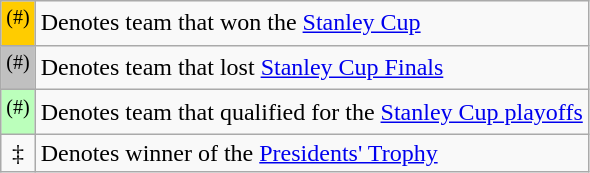<table class="wikitable">
<tr>
<td bgcolor=#FFCC00 align=center width=10px><sup>(#)</sup></td>
<td>Denotes team that won the <a href='#'>Stanley Cup</a></td>
</tr>
<tr>
<td bgcolor=#C0C0C0 align=center width=10px><sup>(#)</sup></td>
<td>Denotes team that lost <a href='#'>Stanley Cup Finals</a></td>
</tr>
<tr>
<td bgcolor=#BBFFBB align=center width=10px><sup>(#)</sup></td>
<td>Denotes team that qualified for the <a href='#'>Stanley Cup playoffs</a></td>
</tr>
<tr>
<td align=center width=10px>‡</td>
<td>Denotes winner of the <a href='#'>Presidents' Trophy</a></td>
</tr>
</table>
